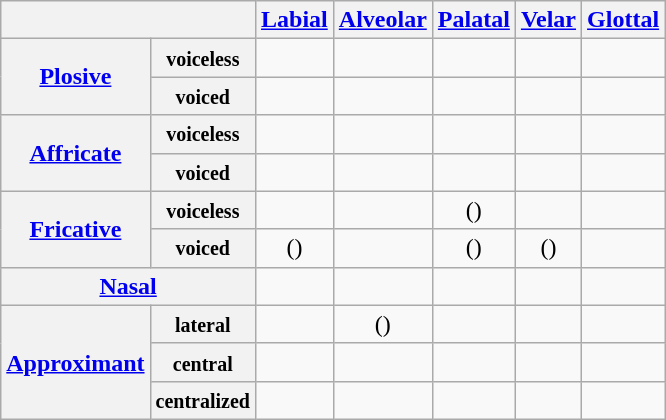<table class="wikitable" style="text-align:center">
<tr>
<th colspan="2"></th>
<th><a href='#'>Labial</a></th>
<th><a href='#'>Alveolar</a></th>
<th><a href='#'>Palatal</a></th>
<th><a href='#'>Velar</a></th>
<th><a href='#'>Glottal</a></th>
</tr>
<tr>
<th rowspan="2"><a href='#'>Plosive</a></th>
<th><small>voiceless</small></th>
<td></td>
<td></td>
<td></td>
<td></td>
<td></td>
</tr>
<tr>
<th><small>voiced</small></th>
<td></td>
<td></td>
<td></td>
<td></td>
<td></td>
</tr>
<tr>
<th rowspan="2"><a href='#'>Affricate</a></th>
<th><small>voiceless</small></th>
<td></td>
<td></td>
<td></td>
<td></td>
<td></td>
</tr>
<tr>
<th><small>voiced</small></th>
<td></td>
<td></td>
<td></td>
<td></td>
<td></td>
</tr>
<tr>
<th rowspan="2"><a href='#'>Fricative</a></th>
<th><small>voiceless</small></th>
<td></td>
<td></td>
<td>()</td>
<td></td>
<td></td>
</tr>
<tr>
<th><small>voiced</small></th>
<td>()</td>
<td></td>
<td>()</td>
<td>()</td>
<td></td>
</tr>
<tr>
<th colspan="2"><a href='#'>Nasal</a></th>
<td></td>
<td></td>
<td></td>
<td></td>
<td></td>
</tr>
<tr>
<th rowspan="3"><a href='#'>Approximant</a></th>
<th><small>lateral</small></th>
<td></td>
<td>()</td>
<td></td>
<td></td>
<td></td>
</tr>
<tr>
<th><small>central</small></th>
<td></td>
<td></td>
<td></td>
<td></td>
<td></td>
</tr>
<tr>
<th><small>centralized</small></th>
<td></td>
<td></td>
<td></td>
<td></td>
<td></td>
</tr>
</table>
